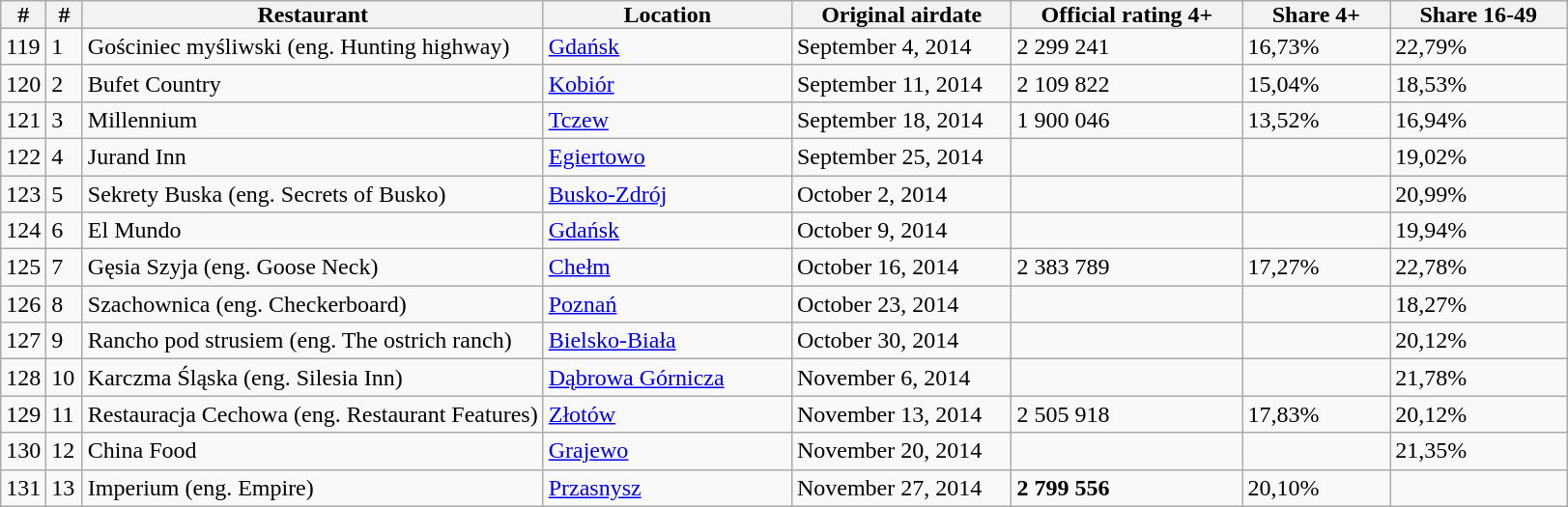<table class=wikitable>
<tr>
<th style="padding: 0px 8px">#</th>
<th style="padding: 0px 8px">#</th>
<th style="padding: 0px 35px">Restaurant</th>
<th style="padding: 0px 55px">Location</th>
<th style="padding: 0px 20px">Original airdate</th>
<th style="padding: 0px 20px">Official rating 4+</th>
<th style="padding: 0px 20px">Share 4+</th>
<th style="padding: 0px 20px">Share 16-49</th>
</tr>
<tr>
<td>119</td>
<td>1</td>
<td>Gościniec myśliwski (eng. Hunting highway)</td>
<td><a href='#'>Gdańsk</a></td>
<td>September 4, 2014</td>
<td>2 299 241</td>
<td>16,73%</td>
<td>22,79%</td>
</tr>
<tr>
<td>120</td>
<td>2</td>
<td>Bufet Country</td>
<td><a href='#'>Kobiór</a></td>
<td>September 11, 2014</td>
<td>2 109 822</td>
<td>15,04%</td>
<td>18,53%</td>
</tr>
<tr>
<td>121</td>
<td>3</td>
<td>Millennium </td>
<td><a href='#'>Tczew</a></td>
<td>September 18, 2014</td>
<td>1 900 046</td>
<td>13,52%</td>
<td>16,94%</td>
</tr>
<tr>
<td>122</td>
<td>4</td>
<td>Jurand Inn </td>
<td><a href='#'>Egiertowo</a></td>
<td>September 25, 2014</td>
<td></td>
<td></td>
<td>19,02%</td>
</tr>
<tr>
<td>123</td>
<td>5</td>
<td>Sekrety Buska (eng. Secrets of Busko)</td>
<td><a href='#'>Busko-Zdrój</a></td>
<td>October 2, 2014</td>
<td></td>
<td></td>
<td>20,99%</td>
</tr>
<tr>
<td>124</td>
<td>6</td>
<td>El Mundo </td>
<td><a href='#'>Gdańsk</a></td>
<td>October 9, 2014</td>
<td></td>
<td></td>
<td>19,94%</td>
</tr>
<tr>
<td>125</td>
<td>7</td>
<td>Gęsia Szyja (eng. Goose Neck) </td>
<td><a href='#'>Chełm</a></td>
<td>October 16, 2014</td>
<td>2 383 789</td>
<td>17,27%</td>
<td>22,78%</td>
</tr>
<tr>
<td>126</td>
<td>8</td>
<td>Szachownica (eng. Checkerboard) </td>
<td><a href='#'>Poznań</a></td>
<td>October 23, 2014</td>
<td></td>
<td></td>
<td>18,27%</td>
</tr>
<tr>
<td>127</td>
<td>9</td>
<td>Rancho pod strusiem (eng. The ostrich ranch)</td>
<td><a href='#'>Bielsko-Biała</a></td>
<td>October 30, 2014</td>
<td></td>
<td></td>
<td>20,12%</td>
</tr>
<tr>
<td>128</td>
<td>10</td>
<td>Karczma Śląska (eng. Silesia Inn) </td>
<td><a href='#'>Dąbrowa Górnicza</a></td>
<td>November 6, 2014</td>
<td></td>
<td></td>
<td>21,78%</td>
</tr>
<tr>
<td>129</td>
<td>11</td>
<td>Restauracja Cechowa (eng. Restaurant Features)</td>
<td><a href='#'>Złotów</a></td>
<td>November 13, 2014</td>
<td>2 505 918</td>
<td>17,83%</td>
<td>20,12%</td>
</tr>
<tr>
<td>130</td>
<td>12</td>
<td>China Food </td>
<td><a href='#'>Grajewo</a></td>
<td>November 20, 2014</td>
<td></td>
<td></td>
<td>21,35%</td>
</tr>
<tr>
<td>131</td>
<td>13</td>
<td>Imperium (eng. Empire) </td>
<td><a href='#'>Przasnysz</a></td>
<td>November 27, 2014</td>
<td><strong>2 799 556</strong></td>
<td>20,10%</td>
<td></td>
</tr>
</table>
